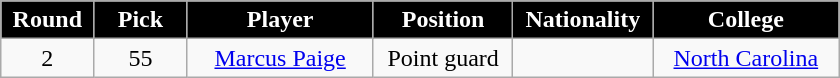<table class="wikitable sortable sortable">
<tr>
<th style="background:#000000; color:white" width="10%">Round</th>
<th style="background:#000000; color:white" width="10%">Pick</th>
<th style="background:#000000; color:white" width="20%">Player</th>
<th style="background:#000000; color:white" width="15%">Position</th>
<th style="background:#000000; color:white" width="15%">Nationality</th>
<th style="background:#000000; color:white" width="20%">College</th>
</tr>
<tr style="text-align: center">
<td>2</td>
<td>55</td>
<td><a href='#'>Marcus Paige</a></td>
<td>Point guard</td>
<td></td>
<td><a href='#'>North Carolina</a></td>
</tr>
</table>
